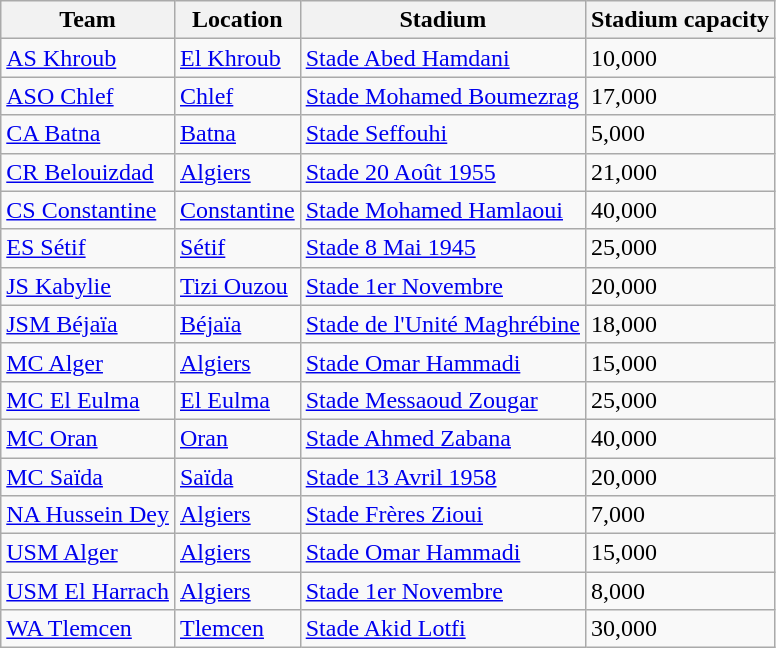<table class="wikitable sortable">
<tr>
<th>Team</th>
<th>Location</th>
<th>Stadium</th>
<th>Stadium capacity</th>
</tr>
<tr>
<td><a href='#'>AS Khroub</a></td>
<td><a href='#'>El Khroub</a></td>
<td><a href='#'>Stade Abed Hamdani</a></td>
<td>10,000</td>
</tr>
<tr>
<td><a href='#'>ASO Chlef</a></td>
<td><a href='#'>Chlef</a></td>
<td><a href='#'>Stade Mohamed Boumezrag</a></td>
<td>17,000</td>
</tr>
<tr>
<td><a href='#'>CA Batna</a></td>
<td><a href='#'>Batna</a></td>
<td><a href='#'>Stade Seffouhi</a></td>
<td>5,000</td>
</tr>
<tr>
<td><a href='#'>CR Belouizdad</a></td>
<td><a href='#'>Algiers</a></td>
<td><a href='#'>Stade 20 Août 1955</a></td>
<td>21,000</td>
</tr>
<tr>
<td><a href='#'>CS Constantine</a></td>
<td><a href='#'>Constantine</a></td>
<td><a href='#'>Stade Mohamed Hamlaoui</a></td>
<td>40,000</td>
</tr>
<tr>
<td><a href='#'>ES Sétif</a></td>
<td><a href='#'>Sétif</a></td>
<td><a href='#'>Stade 8 Mai 1945</a></td>
<td>25,000</td>
</tr>
<tr>
<td><a href='#'>JS Kabylie</a></td>
<td><a href='#'>Tizi Ouzou</a></td>
<td><a href='#'>Stade 1er Novembre</a></td>
<td>20,000</td>
</tr>
<tr>
<td><a href='#'>JSM Béjaïa</a></td>
<td><a href='#'>Béjaïa</a></td>
<td><a href='#'>Stade de l'Unité Maghrébine</a></td>
<td>18,000</td>
</tr>
<tr>
<td><a href='#'>MC Alger</a></td>
<td><a href='#'>Algiers</a></td>
<td><a href='#'>Stade Omar Hammadi</a></td>
<td>15,000</td>
</tr>
<tr>
<td><a href='#'>MC El Eulma</a></td>
<td><a href='#'>El Eulma</a></td>
<td><a href='#'>Stade Messaoud Zougar</a></td>
<td>25,000</td>
</tr>
<tr>
<td><a href='#'>MC Oran</a></td>
<td><a href='#'>Oran</a></td>
<td><a href='#'>Stade Ahmed Zabana</a></td>
<td>40,000</td>
</tr>
<tr>
<td><a href='#'>MC Saïda</a></td>
<td><a href='#'>Saïda</a></td>
<td><a href='#'>Stade 13 Avril 1958</a></td>
<td>20,000</td>
</tr>
<tr>
<td><a href='#'>NA Hussein Dey</a></td>
<td><a href='#'>Algiers</a></td>
<td><a href='#'>Stade Frères Zioui</a></td>
<td>7,000</td>
</tr>
<tr>
<td><a href='#'>USM Alger</a></td>
<td><a href='#'>Algiers</a></td>
<td><a href='#'>Stade Omar Hammadi</a></td>
<td>15,000</td>
</tr>
<tr>
<td><a href='#'>USM El Harrach</a></td>
<td><a href='#'>Algiers</a></td>
<td><a href='#'>Stade 1er Novembre</a></td>
<td>8,000</td>
</tr>
<tr>
<td><a href='#'>WA Tlemcen</a></td>
<td><a href='#'>Tlemcen</a></td>
<td><a href='#'>Stade Akid Lotfi</a></td>
<td>30,000</td>
</tr>
</table>
